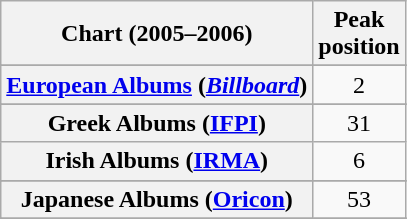<table class="wikitable sortable plainrowheaders" style="text-align:center">
<tr>
<th scope="col">Chart (2005–2006)</th>
<th scope="col">Peak<br>position</th>
</tr>
<tr>
</tr>
<tr>
</tr>
<tr>
</tr>
<tr>
</tr>
<tr>
</tr>
<tr>
</tr>
<tr>
</tr>
<tr>
<th scope="row"><a href='#'>European Albums</a> (<em><a href='#'>Billboard</a></em>)</th>
<td>2</td>
</tr>
<tr>
</tr>
<tr>
</tr>
<tr>
</tr>
<tr>
<th scope="row">Greek Albums (<a href='#'>IFPI</a>)</th>
<td>31</td>
</tr>
<tr>
<th scope="row">Irish Albums (<a href='#'>IRMA</a>)</th>
<td style="text-align:center">6</td>
</tr>
<tr>
</tr>
<tr>
<th scope="row">Japanese Albums (<a href='#'>Oricon</a>)</th>
<td>53</td>
</tr>
<tr>
</tr>
<tr>
</tr>
<tr>
</tr>
<tr>
</tr>
<tr>
</tr>
<tr>
</tr>
<tr>
</tr>
<tr>
</tr>
<tr>
</tr>
</table>
